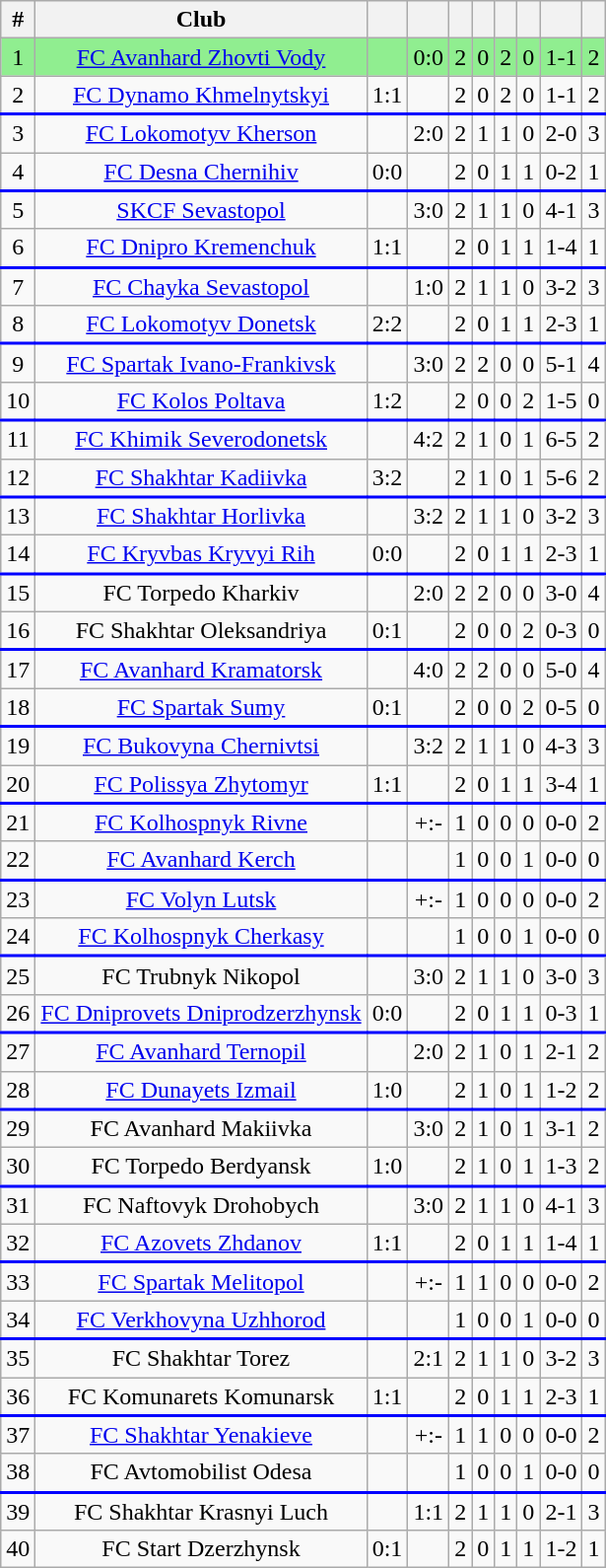<table class="wikitable"  style="text-align:center;">
<tr>
<th>#</th>
<th>Club</th>
<th></th>
<th></th>
<th></th>
<th></th>
<th></th>
<th></th>
<th></th>
<th></th>
</tr>
<tr bgcolor=lightgreen>
<td>1</td>
<td><a href='#'>FC Avanhard Zhovti Vody</a></td>
<td></td>
<td>0:0</td>
<td>2</td>
<td>0</td>
<td>2</td>
<td>0</td>
<td>1-1</td>
<td>2</td>
</tr>
<tr>
<td>2</td>
<td><a href='#'>FC Dynamo Khmelnytskyi</a></td>
<td>1:1</td>
<td></td>
<td>2</td>
<td>0</td>
<td>2</td>
<td>0</td>
<td>1-1</td>
<td>2</td>
</tr>
<tr style="border-top:2px solid blue;">
<td>3</td>
<td><a href='#'>FC Lokomotyv Kherson</a></td>
<td></td>
<td>2:0</td>
<td>2</td>
<td>1</td>
<td>1</td>
<td>0</td>
<td>2-0</td>
<td>3</td>
</tr>
<tr>
<td>4</td>
<td><a href='#'>FC Desna Chernihiv</a></td>
<td>0:0</td>
<td></td>
<td>2</td>
<td>0</td>
<td>1</td>
<td>1</td>
<td>0-2</td>
<td>1</td>
</tr>
<tr style="border-top:2px solid blue;">
<td>5</td>
<td><a href='#'>SKCF Sevastopol</a></td>
<td></td>
<td>3:0</td>
<td>2</td>
<td>1</td>
<td>1</td>
<td>0</td>
<td>4-1</td>
<td>3</td>
</tr>
<tr>
<td>6</td>
<td><a href='#'>FC Dnipro Kremenchuk</a></td>
<td>1:1</td>
<td></td>
<td>2</td>
<td>0</td>
<td>1</td>
<td>1</td>
<td>1-4</td>
<td>1</td>
</tr>
<tr style="border-top:2px solid blue;">
<td>7</td>
<td><a href='#'>FC Chayka Sevastopol</a></td>
<td></td>
<td>1:0</td>
<td>2</td>
<td>1</td>
<td>1</td>
<td>0</td>
<td>3-2</td>
<td>3</td>
</tr>
<tr>
<td>8</td>
<td><a href='#'>FC Lokomotyv Donetsk</a></td>
<td>2:2</td>
<td></td>
<td>2</td>
<td>0</td>
<td>1</td>
<td>1</td>
<td>2-3</td>
<td>1</td>
</tr>
<tr style="border-top:2px solid blue;">
<td>9</td>
<td><a href='#'>FC Spartak Ivano-Frankivsk</a></td>
<td></td>
<td>3:0</td>
<td>2</td>
<td>2</td>
<td>0</td>
<td>0</td>
<td>5-1</td>
<td>4</td>
</tr>
<tr>
<td>10</td>
<td><a href='#'>FC Kolos Poltava</a></td>
<td>1:2</td>
<td></td>
<td>2</td>
<td>0</td>
<td>0</td>
<td>2</td>
<td>1-5</td>
<td>0</td>
</tr>
<tr style="border-top:2px solid blue;">
<td>11</td>
<td><a href='#'>FC Khimik Severodonetsk</a></td>
<td></td>
<td>4:2</td>
<td>2</td>
<td>1</td>
<td>0</td>
<td>1</td>
<td>6-5</td>
<td>2</td>
</tr>
<tr>
<td>12</td>
<td><a href='#'>FC Shakhtar Kadiivka</a></td>
<td>3:2</td>
<td></td>
<td>2</td>
<td>1</td>
<td>0</td>
<td>1</td>
<td>5-6</td>
<td>2</td>
</tr>
<tr style="border-top:2px solid blue;">
<td>13</td>
<td><a href='#'>FC Shakhtar Horlivka</a></td>
<td></td>
<td>3:2</td>
<td>2</td>
<td>1</td>
<td>1</td>
<td>0</td>
<td>3-2</td>
<td>3</td>
</tr>
<tr>
<td>14</td>
<td><a href='#'>FC Kryvbas Kryvyi Rih</a></td>
<td>0:0</td>
<td></td>
<td>2</td>
<td>0</td>
<td>1</td>
<td>1</td>
<td>2-3</td>
<td>1</td>
</tr>
<tr style="border-top:2px solid blue;">
<td>15</td>
<td>FC Torpedo Kharkiv</td>
<td></td>
<td>2:0</td>
<td>2</td>
<td>2</td>
<td>0</td>
<td>0</td>
<td>3-0</td>
<td>4</td>
</tr>
<tr>
<td>16</td>
<td>FC Shakhtar Oleksandriya</td>
<td>0:1</td>
<td></td>
<td>2</td>
<td>0</td>
<td>0</td>
<td>2</td>
<td>0-3</td>
<td>0</td>
</tr>
<tr style="border-top:2px solid blue;">
<td>17</td>
<td><a href='#'>FC Avanhard Kramatorsk</a></td>
<td></td>
<td>4:0</td>
<td>2</td>
<td>2</td>
<td>0</td>
<td>0</td>
<td>5-0</td>
<td>4</td>
</tr>
<tr>
<td>18</td>
<td><a href='#'>FC Spartak Sumy</a></td>
<td>0:1</td>
<td></td>
<td>2</td>
<td>0</td>
<td>0</td>
<td>2</td>
<td>0-5</td>
<td>0</td>
</tr>
<tr style="border-top:2px solid blue;">
<td>19</td>
<td><a href='#'>FC Bukovyna Chernivtsi</a></td>
<td></td>
<td>3:2</td>
<td>2</td>
<td>1</td>
<td>1</td>
<td>0</td>
<td>4-3</td>
<td>3</td>
</tr>
<tr>
<td>20</td>
<td><a href='#'>FC Polissya Zhytomyr</a></td>
<td>1:1</td>
<td></td>
<td>2</td>
<td>0</td>
<td>1</td>
<td>1</td>
<td>3-4</td>
<td>1</td>
</tr>
<tr style="border-top:2px solid blue;">
<td>21</td>
<td><a href='#'>FC Kolhospnyk Rivne</a></td>
<td></td>
<td>+:-</td>
<td>1</td>
<td>0</td>
<td>0</td>
<td>0</td>
<td>0-0</td>
<td>2</td>
</tr>
<tr>
<td>22</td>
<td><a href='#'>FC Avanhard Kerch</a></td>
<td></td>
<td></td>
<td>1</td>
<td>0</td>
<td>0</td>
<td>1</td>
<td>0-0</td>
<td>0</td>
</tr>
<tr style="border-top:2px solid blue;">
<td>23</td>
<td><a href='#'>FC Volyn Lutsk</a></td>
<td></td>
<td>+:-</td>
<td>1</td>
<td>0</td>
<td>0</td>
<td>0</td>
<td>0-0</td>
<td>2</td>
</tr>
<tr>
<td>24</td>
<td><a href='#'>FC Kolhospnyk Cherkasy</a></td>
<td></td>
<td></td>
<td>1</td>
<td>0</td>
<td>0</td>
<td>1</td>
<td>0-0</td>
<td>0</td>
</tr>
<tr style="border-top:2px solid blue;">
<td>25</td>
<td>FC Trubnyk Nikopol</td>
<td></td>
<td>3:0</td>
<td>2</td>
<td>1</td>
<td>1</td>
<td>0</td>
<td>3-0</td>
<td>3</td>
</tr>
<tr>
<td>26</td>
<td><a href='#'>FC Dniprovets Dniprodzerzhynsk</a></td>
<td>0:0</td>
<td></td>
<td>2</td>
<td>0</td>
<td>1</td>
<td>1</td>
<td>0-3</td>
<td>1</td>
</tr>
<tr style="border-top:2px solid blue;">
<td>27</td>
<td><a href='#'>FC Avanhard Ternopil</a></td>
<td></td>
<td>2:0</td>
<td>2</td>
<td>1</td>
<td>0</td>
<td>1</td>
<td>2-1</td>
<td>2</td>
</tr>
<tr>
<td>28</td>
<td><a href='#'>FC Dunayets Izmail</a></td>
<td>1:0</td>
<td></td>
<td>2</td>
<td>1</td>
<td>0</td>
<td>1</td>
<td>1-2</td>
<td>2</td>
</tr>
<tr style="border-top:2px solid blue;">
<td>29</td>
<td>FC Avanhard Makiivka</td>
<td></td>
<td>3:0</td>
<td>2</td>
<td>1</td>
<td>0</td>
<td>1</td>
<td>3-1</td>
<td>2</td>
</tr>
<tr>
<td>30</td>
<td>FC Torpedo Berdyansk</td>
<td>1:0</td>
<td></td>
<td>2</td>
<td>1</td>
<td>0</td>
<td>1</td>
<td>1-3</td>
<td>2</td>
</tr>
<tr style="border-top:2px solid blue;">
<td>31</td>
<td>FC Naftovyk Drohobych</td>
<td></td>
<td>3:0</td>
<td>2</td>
<td>1</td>
<td>1</td>
<td>0</td>
<td>4-1</td>
<td>3</td>
</tr>
<tr>
<td>32</td>
<td><a href='#'>FC Azovets Zhdanov</a></td>
<td>1:1</td>
<td></td>
<td>2</td>
<td>0</td>
<td>1</td>
<td>1</td>
<td>1-4</td>
<td>1</td>
</tr>
<tr style="border-top:2px solid blue;">
<td>33</td>
<td><a href='#'>FC Spartak Melitopol</a></td>
<td></td>
<td>+:-</td>
<td>1</td>
<td>1</td>
<td>0</td>
<td>0</td>
<td>0-0</td>
<td>2</td>
</tr>
<tr>
<td>34</td>
<td><a href='#'>FC Verkhovyna Uzhhorod</a></td>
<td></td>
<td></td>
<td>1</td>
<td>0</td>
<td>0</td>
<td>1</td>
<td>0-0</td>
<td>0</td>
</tr>
<tr style="border-top:2px solid blue;">
<td>35</td>
<td>FC Shakhtar Torez</td>
<td></td>
<td>2:1</td>
<td>2</td>
<td>1</td>
<td>1</td>
<td>0</td>
<td>3-2</td>
<td>3</td>
</tr>
<tr>
<td>36</td>
<td>FC Komunarets Komunarsk</td>
<td>1:1</td>
<td></td>
<td>2</td>
<td>0</td>
<td>1</td>
<td>1</td>
<td>2-3</td>
<td>1</td>
</tr>
<tr style="border-top:2px solid blue;">
<td>37</td>
<td><a href='#'>FC Shakhtar Yenakieve</a></td>
<td></td>
<td>+:-</td>
<td>1</td>
<td>1</td>
<td>0</td>
<td>0</td>
<td>0-0</td>
<td>2</td>
</tr>
<tr>
<td>38</td>
<td>FC Avtomobilist Odesa</td>
<td></td>
<td></td>
<td>1</td>
<td>0</td>
<td>0</td>
<td>1</td>
<td>0-0</td>
<td>0</td>
</tr>
<tr style="border-top:2px solid blue;">
<td>39</td>
<td>FC Shakhtar Krasnyi Luch</td>
<td></td>
<td>1:1</td>
<td>2</td>
<td>1</td>
<td>1</td>
<td>0</td>
<td>2-1</td>
<td>3</td>
</tr>
<tr>
<td>40</td>
<td>FC Start Dzerzhynsk</td>
<td>0:1</td>
<td></td>
<td>2</td>
<td>0</td>
<td>1</td>
<td>1</td>
<td>1-2</td>
<td>1</td>
</tr>
</table>
